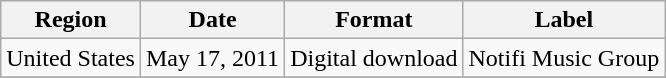<table class="wikitable">
<tr>
<th>Region</th>
<th>Date</th>
<th>Format</th>
<th>Label</th>
</tr>
<tr>
<td>United States</td>
<td>May 17, 2011</td>
<td>Digital download</td>
<td>Notifi Music Group</td>
</tr>
<tr>
</tr>
</table>
